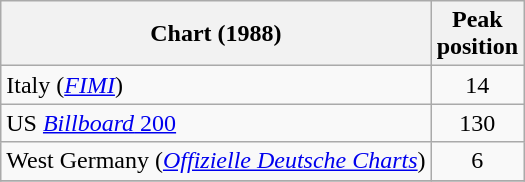<table class="wikitable sortable">
<tr>
<th>Chart (1988)</th>
<th>Peak<br>position</th>
</tr>
<tr>
<td>Italy (<em><a href='#'>FIMI</a></em>)</td>
<td align="center">14</td>
</tr>
<tr>
<td>US <a href='#'><em>Billboard</em> 200</a></td>
<td align="center">130</td>
</tr>
<tr>
<td>West Germany (<em><a href='#'>Offizielle Deutsche Charts</a></em>)</td>
<td align="center">6</td>
</tr>
<tr>
</tr>
</table>
